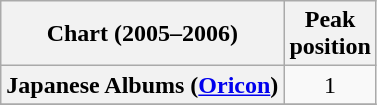<table class="wikitable plainrowheaders" style="text-align:center">
<tr>
<th scope="col">Chart (2005–2006)</th>
<th scope="col">Peak<br>position</th>
</tr>
<tr>
<th scope="row">Japanese Albums (<a href='#'>Oricon</a>)</th>
<td>1</td>
</tr>
<tr>
</tr>
</table>
